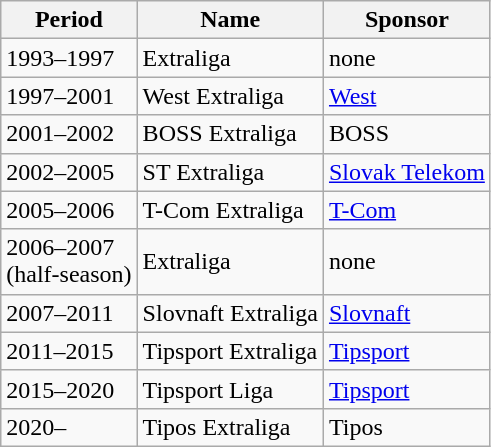<table class="wikitable">
<tr>
<th>Period</th>
<th>Name</th>
<th>Sponsor</th>
</tr>
<tr>
<td>1993–1997</td>
<td>Extraliga</td>
<td>none</td>
</tr>
<tr>
<td>1997–2001</td>
<td>West Extraliga</td>
<td><a href='#'>West</a></td>
</tr>
<tr>
<td>2001–2002</td>
<td>BOSS Extraliga</td>
<td>BOSS</td>
</tr>
<tr>
<td>2002–2005</td>
<td>ST Extraliga</td>
<td><a href='#'>Slovak Telekom</a></td>
</tr>
<tr>
<td>2005–2006</td>
<td>T-Com Extraliga</td>
<td><a href='#'>T-Com</a></td>
</tr>
<tr>
<td>2006–2007<br>(half-season)</td>
<td>Extraliga</td>
<td>none</td>
</tr>
<tr>
<td>2007–2011</td>
<td>Slovnaft Extraliga</td>
<td><a href='#'>Slovnaft</a></td>
</tr>
<tr>
<td>2011–2015</td>
<td>Tipsport Extraliga</td>
<td><a href='#'>Tipsport</a></td>
</tr>
<tr>
<td>2015–2020</td>
<td>Tipsport Liga</td>
<td><a href='#'>Tipsport</a></td>
</tr>
<tr>
<td>2020–</td>
<td>Tipos Extraliga</td>
<td>Tipos</td>
</tr>
</table>
